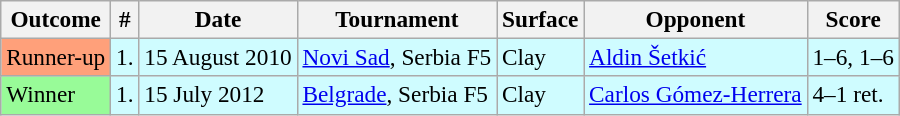<table class="sortable wikitable" style=font-size:97%>
<tr>
<th>Outcome</th>
<th>#</th>
<th>Date</th>
<th>Tournament</th>
<th>Surface</th>
<th>Opponent</th>
<th>Score</th>
</tr>
<tr bgcolor=CFFCFF>
<td bgcolor=FFA07A>Runner-up</td>
<td>1.</td>
<td>15 August 2010</td>
<td><a href='#'>Novi Sad</a>, Serbia F5</td>
<td>Clay</td>
<td> <a href='#'>Aldin Šetkić</a></td>
<td>1–6, 1–6</td>
</tr>
<tr bgcolor=CFFCFF>
<td bgcolor=98FB98>Winner</td>
<td>1.</td>
<td>15 July 2012</td>
<td><a href='#'>Belgrade</a>, Serbia F5</td>
<td>Clay</td>
<td> <a href='#'>Carlos Gómez-Herrera</a></td>
<td>4–1 ret.</td>
</tr>
</table>
